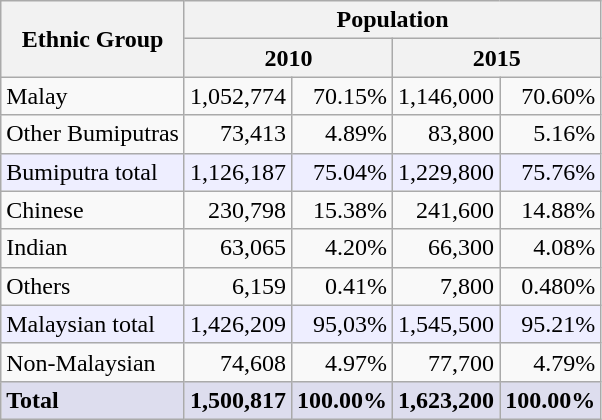<table class="wikitable sortable" style="text-align:right">
<tr>
<th rowspan="2">Ethnic Group</th>
<th colspan="4">Population</th>
</tr>
<tr>
<th colspan="2">2010</th>
<th colspan="2">2015</th>
</tr>
<tr>
<td style="text-align:left">Malay</td>
<td>1,052,774</td>
<td>70.15%</td>
<td>1,146,000</td>
<td>70.60%</td>
</tr>
<tr>
<td style="text-align:left">Other Bumiputras</td>
<td>73,413</td>
<td>4.89%</td>
<td>83,800</td>
<td>5.16%</td>
</tr>
<tr style="background: #EEF">
<td style="text-align:left">Bumiputra total</td>
<td>1,126,187</td>
<td>75.04%</td>
<td>1,229,800</td>
<td>75.76%</td>
</tr>
<tr>
<td style="text-align:left">Chinese</td>
<td>230,798</td>
<td>15.38%</td>
<td>241,600</td>
<td>14.88%</td>
</tr>
<tr>
<td style="text-align:left">Indian</td>
<td>63,065</td>
<td>4.20%</td>
<td>66,300</td>
<td>4.08%</td>
</tr>
<tr>
<td style="text-align:left">Others</td>
<td>6,159</td>
<td>0.41%</td>
<td>7,800</td>
<td>0.480%</td>
</tr>
<tr style="background: #EEF">
<td style="text-align:left">Malaysian total</td>
<td>1,426,209</td>
<td>95,03%</td>
<td>1,545,500</td>
<td>95.21%</td>
</tr>
<tr>
<td style="text-align:left">Non-Malaysian</td>
<td>74,608</td>
<td>4.97%</td>
<td>77,700</td>
<td>4.79%</td>
</tr>
<tr style="background: #DDE">
<td style="text-align:left"><strong>Total</strong></td>
<td><strong>1,500,817</strong></td>
<td><strong>100.00%</strong></td>
<td><strong>1,623,200</strong></td>
<td><strong>100.00%</strong></td>
</tr>
</table>
